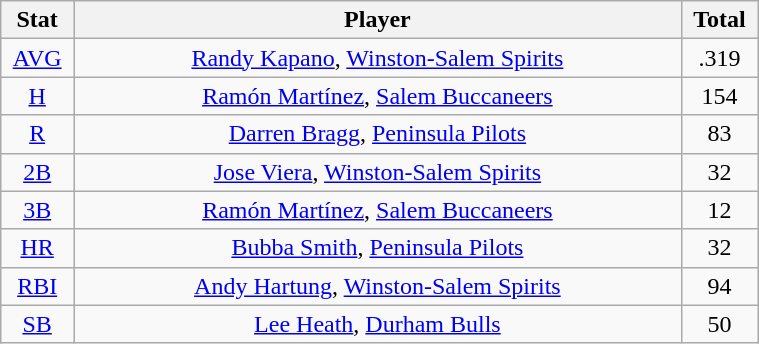<table class="wikitable" width="40%" style="text-align:center;">
<tr>
<th width="5%">Stat</th>
<th width="60%">Player</th>
<th width="5%">Total</th>
</tr>
<tr>
<td><a href='#'>AVG</a></td>
<td><a href='#'>Randy Kapano</a>, <a href='#'>Winston-Salem Spirits</a></td>
<td>.319</td>
</tr>
<tr>
<td><a href='#'>H</a></td>
<td><a href='#'>Ramón Martínez</a>, <a href='#'>Salem Buccaneers</a></td>
<td>154</td>
</tr>
<tr>
<td><a href='#'>R</a></td>
<td><a href='#'>Darren Bragg</a>, <a href='#'>Peninsula Pilots</a></td>
<td>83</td>
</tr>
<tr>
<td><a href='#'>2B</a></td>
<td><a href='#'>Jose Viera</a>, <a href='#'>Winston-Salem Spirits</a></td>
<td>32</td>
</tr>
<tr>
<td><a href='#'>3B</a></td>
<td><a href='#'>Ramón Martínez</a>, <a href='#'>Salem Buccaneers</a></td>
<td>12</td>
</tr>
<tr>
<td><a href='#'>HR</a></td>
<td><a href='#'>Bubba Smith</a>, <a href='#'>Peninsula Pilots</a></td>
<td>32</td>
</tr>
<tr>
<td><a href='#'>RBI</a></td>
<td><a href='#'>Andy Hartung</a>, <a href='#'>Winston-Salem Spirits</a></td>
<td>94</td>
</tr>
<tr>
<td><a href='#'>SB</a></td>
<td><a href='#'>Lee Heath</a>, <a href='#'>Durham Bulls</a></td>
<td>50</td>
</tr>
</table>
